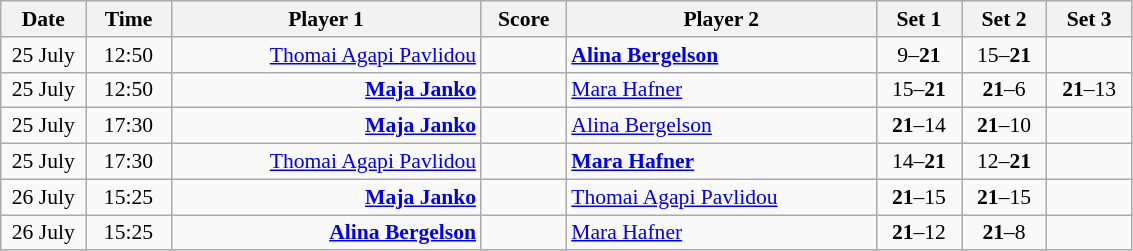<table class="wikitable" style="font-size:90%; text-align:center">
<tr>
<th width="50">Date</th>
<th width="50">Time</th>
<th width="200">Player 1</th>
<th width="50">Score</th>
<th width="200">Player 2</th>
<th width="50">Set 1</th>
<th width="50">Set 2</th>
<th width="50">Set 3</th>
</tr>
<tr>
<td>25 July</td>
<td>12:50</td>
<td align="right"><a href='#'>Thomai Agapi Pavlidou</a> </td>
<td></td>
<td align="left"><strong> <a href='#'>Alina Bergelson</a></strong></td>
<td>9–<strong>21</strong></td>
<td>15–<strong>21</strong></td>
<td></td>
</tr>
<tr>
<td>25 July</td>
<td>12:50</td>
<td align="right"><strong><a href='#'>Maja Janko</a> </strong></td>
<td></td>
<td align="left"> <a href='#'>Mara Hafner</a></td>
<td>15–<strong>21</strong></td>
<td><strong>21</strong>–6</td>
<td><strong>21</strong>–13</td>
</tr>
<tr>
<td>25 July</td>
<td>17:30</td>
<td align="right"><strong><a href='#'>Maja Janko</a> </strong></td>
<td></td>
<td align="left"> <a href='#'>Alina Bergelson</a></td>
<td><strong>21</strong>–14</td>
<td><strong>21</strong>–10</td>
<td></td>
</tr>
<tr>
<td>25 July</td>
<td>17:30</td>
<td align="right"><a href='#'>Thomai Agapi Pavlidou</a> </td>
<td></td>
<td align="left"><strong> <a href='#'>Mara Hafner</a></strong></td>
<td>14–<strong>21</strong></td>
<td>12–<strong>21</strong></td>
<td></td>
</tr>
<tr>
<td>26 July</td>
<td>15:25</td>
<td align="right"><strong><a href='#'>Maja Janko</a> </strong></td>
<td></td>
<td align="left"> <a href='#'>Thomai Agapi Pavlidou</a></td>
<td><strong>21</strong>–15</td>
<td><strong>21</strong>–15</td>
<td></td>
</tr>
<tr>
<td>26 July</td>
<td>15:25</td>
<td align="right"><strong><a href='#'>Alina Bergelson</a> </strong></td>
<td></td>
<td align="left"> <a href='#'>Mara Hafner</a></td>
<td><strong>21</strong>–12</td>
<td><strong>21</strong>–8</td>
<td></td>
</tr>
</table>
